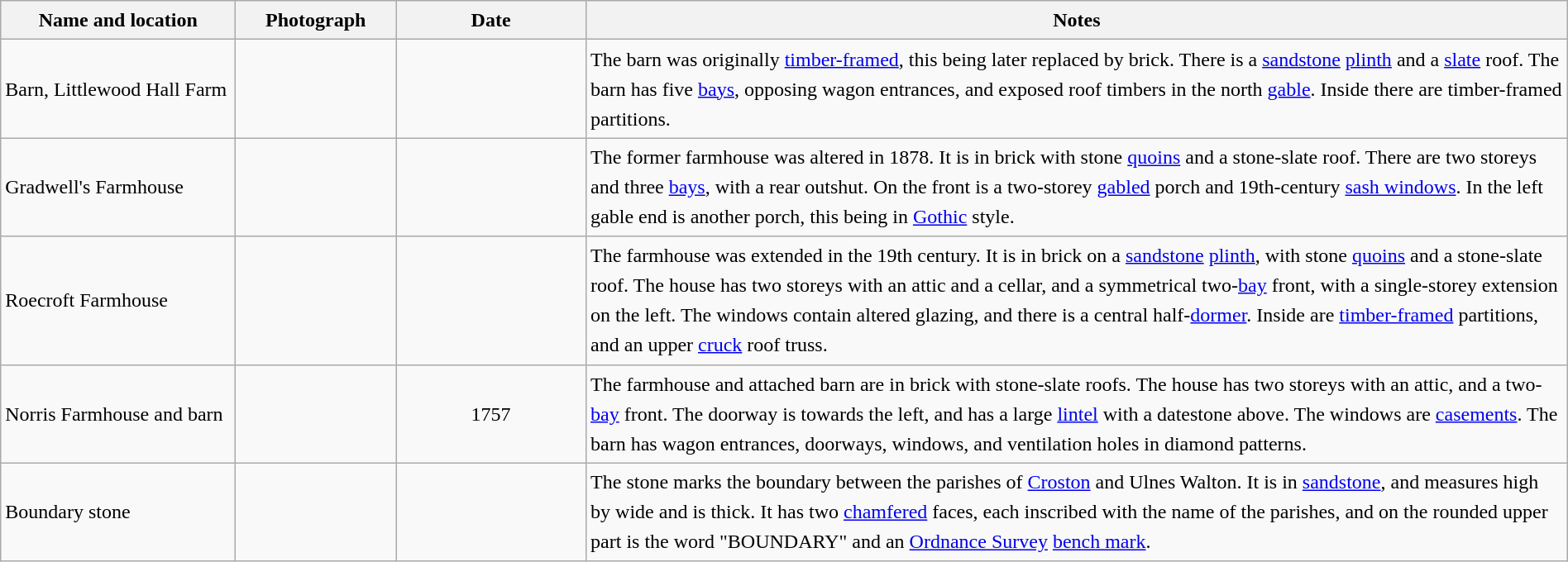<table class="wikitable sortable plainrowheaders" style="width:100%;border:0px;text-align:left;line-height:150%;">
<tr>
<th scope="col"  style="width:150px">Name and location</th>
<th scope="col"  style="width:100px" class="unsortable">Photograph</th>
<th scope="col"  style="width:120px">Date</th>
<th scope="col"  style="width:650px" class="unsortable">Notes</th>
</tr>
<tr>
<td>Barn, Littlewood Hall Farm<br><small></small></td>
<td></td>
<td align="center"></td>
<td>The barn was originally <a href='#'>timber-framed</a>, this being later replaced by brick.  There is a <a href='#'>sandstone</a> <a href='#'>plinth</a> and a <a href='#'>slate</a> roof.  The barn has five <a href='#'>bays</a>, opposing wagon entrances, and exposed roof timbers in the north <a href='#'>gable</a>.  Inside there are timber-framed partitions.</td>
</tr>
<tr>
<td>Gradwell's Farmhouse<br><small></small></td>
<td></td>
<td align="center"></td>
<td>The former farmhouse was altered in 1878.  It is in brick with stone <a href='#'>quoins</a> and a stone-slate roof.  There are two storeys and three <a href='#'>bays</a>, with a rear outshut.  On the front is a two-storey <a href='#'>gabled</a> porch and 19th-century <a href='#'>sash windows</a>.  In the left gable end is another porch, this being in <a href='#'>Gothic</a> style.</td>
</tr>
<tr>
<td>Roecroft Farmhouse<br><small></small></td>
<td></td>
<td align="center"></td>
<td>The farmhouse was extended in the 19th century.  It is in brick on a <a href='#'>sandstone</a> <a href='#'>plinth</a>, with stone <a href='#'>quoins</a> and a stone-slate roof.  The house has two storeys with an attic and a cellar, and a symmetrical two-<a href='#'>bay</a> front, with a single-storey extension on the left.  The windows contain altered glazing, and there is a central half-<a href='#'>dormer</a>.  Inside are <a href='#'>timber-framed</a> partitions, and an upper <a href='#'>cruck</a> roof truss.</td>
</tr>
<tr>
<td>Norris Farmhouse and barn<br><small></small></td>
<td></td>
<td align="center">1757</td>
<td>The farmhouse and attached barn are in brick with stone-slate roofs.  The house has two storeys with an attic, and a two-<a href='#'>bay</a> front.  The doorway is towards the left, and has a large <a href='#'>lintel</a> with a datestone above.  The windows are <a href='#'>casements</a>.  The barn has wagon entrances, doorways, windows, and ventilation holes in diamond patterns.</td>
</tr>
<tr>
<td>Boundary stone<br><small></small></td>
<td></td>
<td align="center"></td>
<td>The stone marks the boundary between the parishes of <a href='#'>Croston</a> and Ulnes Walton.  It is in <a href='#'>sandstone</a>, and measures  high by  wide and is  thick.  It has two <a href='#'>chamfered</a> faces, each inscribed with the name of the parishes, and on the rounded upper part is the word "BOUNDARY" and an <a href='#'>Ordnance Survey</a> <a href='#'>bench mark</a>.</td>
</tr>
<tr>
</tr>
</table>
